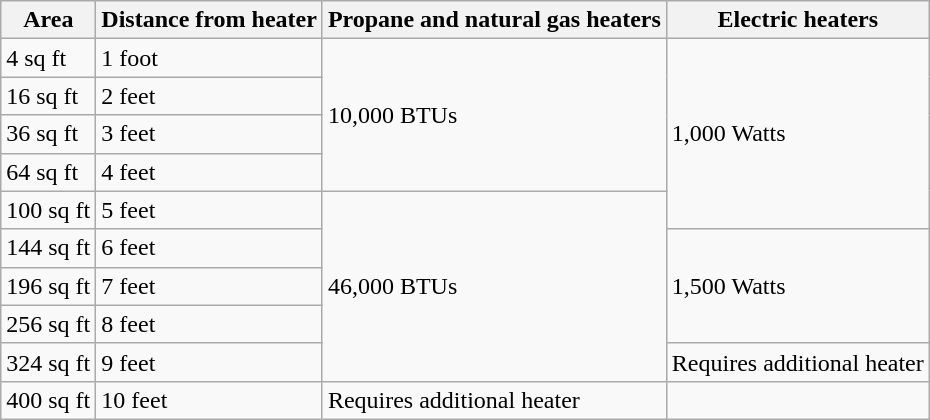<table class="wikitable">
<tr>
<th>Area</th>
<th>Distance from heater</th>
<th>Propane and natural gas heaters</th>
<th>Electric heaters</th>
</tr>
<tr>
<td>4 sq ft</td>
<td>1 foot</td>
<td rowspan="4">10,000 BTUs</td>
<td rowspan="5">1,000 Watts</td>
</tr>
<tr>
<td>16 sq ft</td>
<td>2 feet</td>
</tr>
<tr>
<td>36 sq ft</td>
<td>3 feet</td>
</tr>
<tr>
<td>64 sq ft</td>
<td>4 feet</td>
</tr>
<tr>
<td>100 sq ft</td>
<td>5 feet</td>
<td rowspan="5">46,000 BTUs</td>
</tr>
<tr>
<td>144 sq ft</td>
<td>6 feet</td>
<td rowspan="3">1,500 Watts</td>
</tr>
<tr>
<td>196 sq ft</td>
<td>7 feet</td>
</tr>
<tr>
<td>256 sq ft</td>
<td>8 feet</td>
</tr>
<tr>
<td>324 sq ft</td>
<td>9 feet</td>
<td>Requires additional heater</td>
</tr>
<tr>
<td>400 sq ft</td>
<td>10 feet</td>
<td>Requires additional heater</td>
<td></td>
</tr>
</table>
